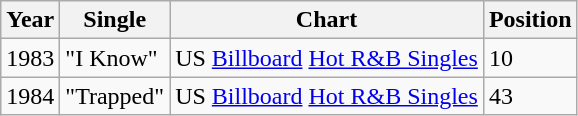<table class="wikitable" border="1">
<tr>
<th>Year</th>
<th>Single</th>
<th>Chart</th>
<th>Position</th>
</tr>
<tr>
<td>1983</td>
<td>"I Know"</td>
<td>US <a href='#'>Billboard</a> <a href='#'>Hot R&B Singles</a></td>
<td>10</td>
</tr>
<tr>
<td>1984</td>
<td>"Trapped"</td>
<td>US <a href='#'>Billboard</a> <a href='#'>Hot R&B Singles</a></td>
<td>43</td>
</tr>
</table>
